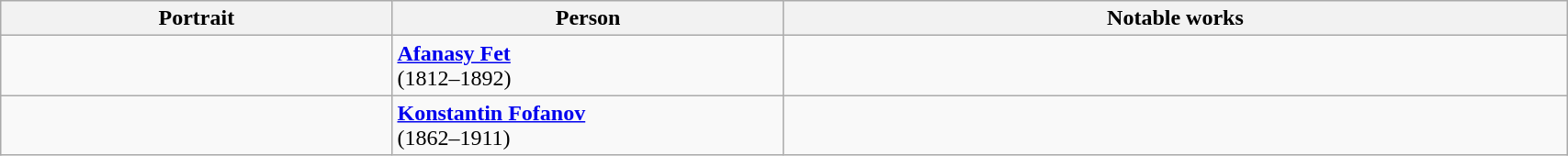<table class="wikitable" style="width:90%;">
<tr>
<th style="width:25%;">Portrait</th>
<th style="width:25%;">Person</th>
<th style="width:50%;">Notable works</th>
</tr>
<tr>
<td align=center></td>
<td><strong><a href='#'>Afanasy Fet</a></strong><br> (1812–1892)</td>
<td></td>
</tr>
<tr>
<td align=center></td>
<td><strong><a href='#'>Konstantin Fofanov</a></strong><br> (1862–1911)</td>
<td></td>
</tr>
</table>
